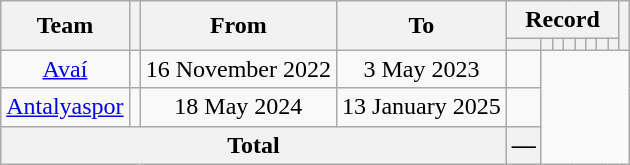<table class="wikitable" style="text-align: center">
<tr>
<th rowspan="2">Team</th>
<th rowspan="2"></th>
<th rowspan="2">From</th>
<th rowspan="2">To</th>
<th colspan="8">Record</th>
<th rowspan="2"></th>
</tr>
<tr>
<th></th>
<th></th>
<th></th>
<th></th>
<th></th>
<th></th>
<th></th>
<th></th>
</tr>
<tr>
<td><a href='#'>Avaí</a></td>
<td></td>
<td>16 November 2022</td>
<td>3 May 2023<br></td>
<td></td>
</tr>
<tr>
<td><a href='#'>Antalyaspor</a></td>
<td></td>
<td>18 May 2024</td>
<td>13 January 2025<br></td>
<td></td>
</tr>
<tr>
<th colspan="4">Total<br></th>
<th>—</th>
</tr>
</table>
